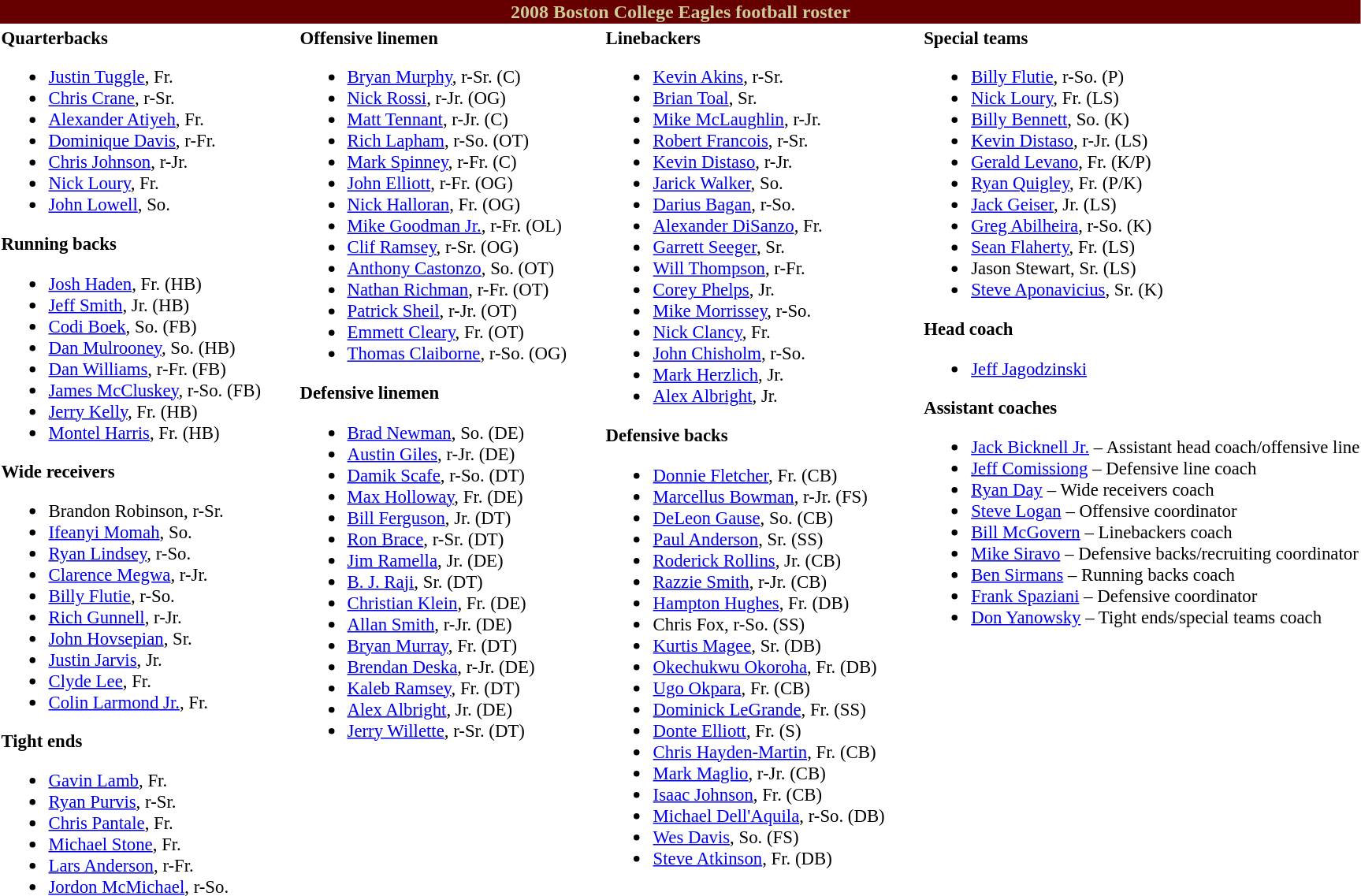<table class="toccolours" style="text-align: left;">
<tr>
<th colspan="7" style="text-align: center; background-color: #660000; color: #CCCC99;">2008 Boston College Eagles football roster</th>
</tr>
<tr>
<td style="font-size: 95%;" valign="top"><strong>Quarterbacks</strong><br><ul><li> <a href='#'>Justin Tuggle</a>, Fr.</li><li> <a href='#'>Chris Crane</a>, r-Sr.</li><li> <a href='#'>Alexander Atiyeh</a>, Fr.</li><li> <a href='#'>Dominique Davis</a>, r-Fr.</li><li> <a href='#'>Chris Johnson</a>, r-Jr.</li><li> <a href='#'>Nick Loury</a>, Fr.</li><li> <a href='#'>John Lowell</a>, So.</li></ul><strong>Running backs</strong><ul><li> <a href='#'>Josh Haden</a>, Fr. (HB)</li><li> <a href='#'>Jeff Smith</a>, Jr. (HB)</li><li> <a href='#'>Codi Boek</a>, So. (FB)</li><li> <a href='#'>Dan Mulrooney</a>, So. (HB)</li><li> <a href='#'>Dan Williams</a>, r-Fr. (FB)</li><li> <a href='#'>James McCluskey</a>, r-So. (FB)</li><li> <a href='#'>Jerry Kelly</a>, Fr. (HB)</li><li> <a href='#'>Montel Harris</a>, Fr. (HB)</li></ul><strong>Wide receivers</strong><ul><li> Brandon Robinson, r-Sr.</li><li> <a href='#'>Ifeanyi Momah</a>, So.</li><li> <a href='#'>Ryan Lindsey</a>, r-So.</li><li> <a href='#'>Clarence Megwa</a>, r-Jr.</li><li> <a href='#'>Billy Flutie</a>, r-So.</li><li> <a href='#'>Rich Gunnell</a>, r-Jr.</li><li> <a href='#'>John Hovsepian</a>, Sr.</li><li> <a href='#'>Justin Jarvis</a>, Jr.</li><li> <a href='#'>Clyde Lee</a>, Fr.</li><li> <a href='#'>Colin Larmond Jr.</a>, Fr.</li></ul><strong>Tight ends</strong><ul><li> <a href='#'>Gavin Lamb</a>, Fr.</li><li> <a href='#'>Ryan Purvis</a>, r-Sr.</li><li> <a href='#'>Chris Pantale</a>, Fr.</li><li> <a href='#'>Michael Stone</a>, Fr.</li><li> <a href='#'>Lars Anderson</a>, r-Fr.</li><li> <a href='#'>Jordon McMichael</a>, r-So.</li></ul></td>
<td style="width: 25px;"></td>
<td style="font-size: 95%;" valign="top"><strong>Offensive linemen</strong><br><ul><li> <a href='#'>Bryan Murphy</a>, r-Sr. (C)</li><li> <a href='#'>Nick Rossi</a>, r-Jr. (OG)</li><li> <a href='#'>Matt Tennant</a>, r-Jr. (C)</li><li> <a href='#'>Rich Lapham</a>, r-So. (OT)</li><li> <a href='#'>Mark Spinney</a>, r-Fr. (C)</li><li> <a href='#'>John Elliott</a>, r-Fr. (OG)</li><li> <a href='#'>Nick Halloran</a>, Fr. (OG)</li><li> <a href='#'>Mike Goodman Jr.</a>, r-Fr. (OL)</li><li> <a href='#'>Clif Ramsey</a>, r-Sr. (OG)</li><li> <a href='#'>Anthony Castonzo</a>, So. (OT)</li><li> <a href='#'>Nathan Richman</a>, r-Fr. (OT)</li><li> <a href='#'>Patrick Sheil</a>, r-Jr. (OT)</li><li> <a href='#'>Emmett Cleary</a>, Fr. (OT)</li><li> <a href='#'>Thomas Claiborne</a>, r-So. (OG)</li></ul><strong>Defensive linemen</strong><ul><li> <a href='#'>Brad Newman</a>, So. (DE)</li><li> <a href='#'>Austin Giles</a>, r-Jr. (DE)</li><li> <a href='#'>Damik Scafe</a>, r-So. (DT)</li><li> <a href='#'>Max Holloway</a>, Fr. (DE)</li><li> <a href='#'>Bill Ferguson</a>, Jr. (DT)</li><li> <a href='#'>Ron Brace</a>, r-Sr. (DT)</li><li> <a href='#'>Jim Ramella</a>, Jr. (DE)</li><li> <a href='#'>B. J. Raji</a>, Sr. (DT)</li><li> <a href='#'>Christian Klein</a>, Fr. (DE)</li><li> <a href='#'>Allan Smith</a>, r-Jr. (DE)</li><li> <a href='#'>Bryan Murray</a>, Fr. (DT)</li><li> <a href='#'>Brendan Deska</a>, r-Jr. (DE)</li><li> <a href='#'>Kaleb Ramsey</a>, Fr. (DT)</li><li> <a href='#'>Alex Albright</a>, Jr. (DE)</li><li> <a href='#'>Jerry Willette</a>, r-Sr. (DT)</li></ul></td>
<td style="width: 25px;"></td>
<td style="font-size: 95%;" valign="top"><strong>Linebackers</strong><br><ul><li> <a href='#'>Kevin Akins</a>, r-Sr.</li><li> <a href='#'>Brian Toal</a>, Sr.</li><li> <a href='#'>Mike McLaughlin</a>, r-Jr.</li><li> <a href='#'>Robert Francois</a>, r-Sr.</li><li> <a href='#'>Kevin Distaso</a>, r-Jr.</li><li> <a href='#'>Jarick Walker</a>, So.</li><li> <a href='#'>Darius Bagan</a>, r-So.</li><li> <a href='#'>Alexander DiSanzo</a>, Fr.</li><li> <a href='#'>Garrett Seeger</a>, Sr.</li><li> <a href='#'>Will Thompson</a>, r-Fr.</li><li> <a href='#'>Corey Phelps</a>, Jr.</li><li> <a href='#'>Mike Morrissey</a>, r-So.</li><li> <a href='#'>Nick Clancy</a>, Fr.</li><li> <a href='#'>John Chisholm</a>, r-So.</li><li> <a href='#'>Mark Herzlich</a>, Jr.</li><li> <a href='#'>Alex Albright</a>, Jr.</li></ul><strong>Defensive backs</strong><ul><li> <a href='#'>Donnie Fletcher</a>, Fr. (CB)</li><li> <a href='#'>Marcellus Bowman</a>, r-Jr. (FS)</li><li> <a href='#'>DeLeon Gause</a>, So. (CB)</li><li> <a href='#'>Paul Anderson</a>, Sr. (SS)</li><li> <a href='#'>Roderick Rollins</a>, Jr. (CB)</li><li> <a href='#'>Razzie Smith</a>, r-Jr. (CB)</li><li> <a href='#'>Hampton Hughes</a>, Fr. (DB)</li><li> Chris Fox, r-So. (SS)</li><li> <a href='#'>Kurtis Magee</a>, Sr. (DB)</li><li> <a href='#'>Okechukwu Okoroha</a>, Fr. (DB)</li><li> <a href='#'>Ugo Okpara</a>, Fr. (CB)</li><li> <a href='#'>Dominick LeGrande</a>, Fr. (SS)</li><li> <a href='#'>Donte Elliott</a>, Fr. (S)</li><li> <a href='#'>Chris Hayden-Martin</a>, Fr. (CB)</li><li> <a href='#'>Mark Maglio</a>, r-Jr. (CB)</li><li> <a href='#'>Isaac Johnson</a>, Fr. (CB)</li><li> <a href='#'>Michael Dell'Aquila</a>, r-So. (DB)</li><li> <a href='#'>Wes Davis</a>, So. (FS)</li><li> <a href='#'>Steve Atkinson</a>, Fr. (DB)</li></ul></td>
<td style="width: 25px;"></td>
<td style="font-size: 95%;" valign="top"><strong>Special teams</strong><br><ul><li> <a href='#'>Billy Flutie</a>, r-So. (P)</li><li> <a href='#'>Nick Loury</a>, Fr. (LS)</li><li> <a href='#'>Billy Bennett</a>, So. (K)</li><li> <a href='#'>Kevin Distaso</a>, r-Jr. (LS)</li><li> <a href='#'>Gerald Levano</a>, Fr. (K/P)</li><li> <a href='#'>Ryan Quigley</a>, Fr. (P/K)</li><li> <a href='#'>Jack Geiser</a>, Jr. (LS)</li><li> <a href='#'>Greg Abilheira</a>, r-So. (K)</li><li> <a href='#'>Sean Flaherty</a>, Fr. (LS)</li><li> Jason Stewart, Sr. (LS)</li><li> <a href='#'>Steve Aponavicius</a>, Sr. (K)</li></ul><strong>Head coach</strong><ul><li><a href='#'>Jeff Jagodzinski</a></li></ul><strong>Assistant coaches</strong><ul><li><a href='#'>Jack Bicknell Jr.</a> – Assistant head coach/offensive line</li><li><a href='#'>Jeff Comissiong</a> – Defensive line coach</li><li><a href='#'>Ryan Day</a> – Wide receivers coach</li><li><a href='#'>Steve Logan</a> – Offensive coordinator</li><li><a href='#'>Bill McGovern</a> – Linebackers coach</li><li><a href='#'>Mike Siravo</a> – Defensive backs/recruiting coordinator</li><li><a href='#'>Ben Sirmans</a> – Running backs coach</li><li><a href='#'>Frank Spaziani</a> – Defensive coordinator</li><li><a href='#'>Don Yanowsky</a> – Tight ends/special teams coach</li></ul></td>
</tr>
<tr>
</tr>
</table>
